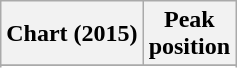<table class="wikitable plainrowheaders sortable" style="text-align:center;">
<tr>
<th scope="col">Chart (2015)</th>
<th scope="col">Peak<br>position</th>
</tr>
<tr>
</tr>
<tr>
</tr>
<tr>
</tr>
<tr>
</tr>
</table>
